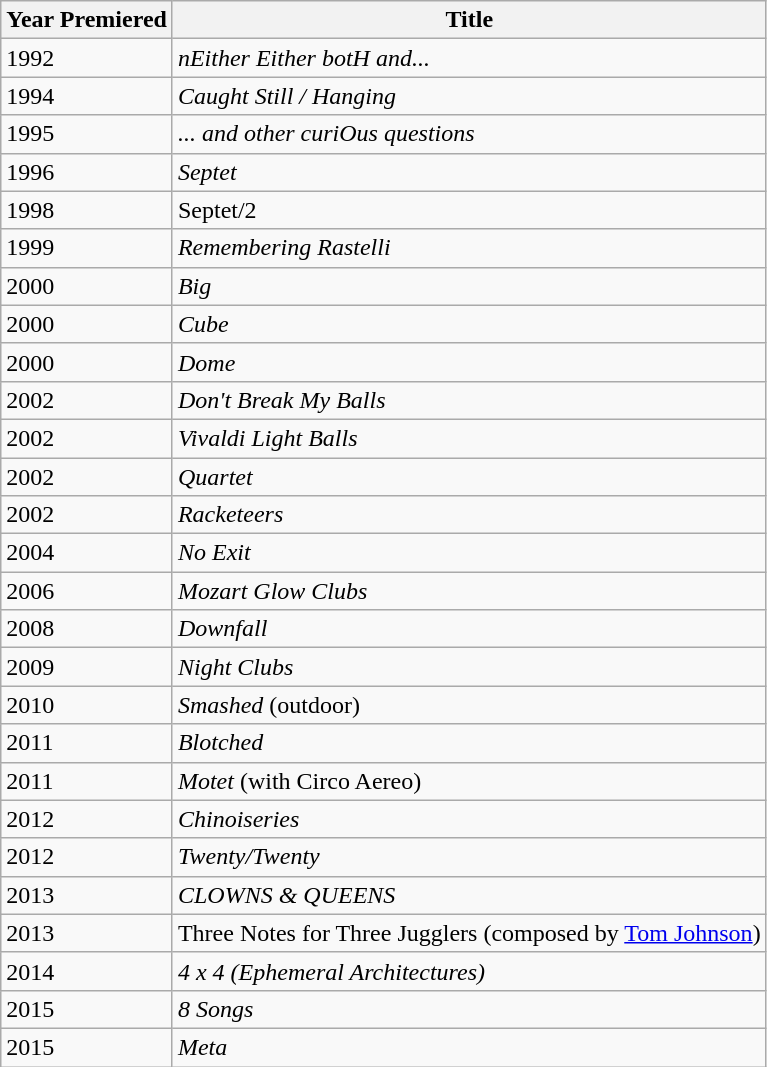<table class="wikitable">
<tr>
<th>Year Premiered</th>
<th>Title</th>
</tr>
<tr>
<td>1992</td>
<td><em>nEither Either botH and...</em></td>
</tr>
<tr>
<td>1994</td>
<td><em>Caught Still / Hanging</em></td>
</tr>
<tr>
<td>1995</td>
<td><em>... and other curiOus questions</em></td>
</tr>
<tr>
<td>1996</td>
<td><em>Septet</em></td>
</tr>
<tr>
<td>1998</td>
<td>Septet/2</td>
</tr>
<tr>
<td>1999</td>
<td><em>Remembering Rastelli</em></td>
</tr>
<tr>
<td>2000</td>
<td><em>Big</em></td>
</tr>
<tr>
<td>2000</td>
<td><em>Cube</em></td>
</tr>
<tr>
<td>2000</td>
<td><em>Dome</em></td>
</tr>
<tr>
<td>2002</td>
<td><em>Don't Break My Balls</em></td>
</tr>
<tr>
<td>2002</td>
<td><em>Vivaldi Light Balls</em></td>
</tr>
<tr>
<td>2002</td>
<td><em>Quartet</em></td>
</tr>
<tr>
<td>2002</td>
<td><em>Racketeers</em></td>
</tr>
<tr>
<td>2004</td>
<td><em>No Exit</em></td>
</tr>
<tr>
<td>2006</td>
<td><em>Mozart Glow Clubs</em></td>
</tr>
<tr>
<td>2008</td>
<td><em>Downfall</em></td>
</tr>
<tr>
<td>2009</td>
<td><em>Night Clubs</em></td>
</tr>
<tr>
<td>2010</td>
<td><em>Smashed</em> (outdoor)</td>
</tr>
<tr>
<td>2011</td>
<td><em>Blotched</em></td>
</tr>
<tr>
<td>2011</td>
<td><em>Motet</em> (with Circo Aereo)</td>
</tr>
<tr>
<td>2012</td>
<td><em>Chinoiseries</em></td>
</tr>
<tr>
<td>2012</td>
<td><em>Twenty/Twenty</em></td>
</tr>
<tr>
<td>2013</td>
<td><em>CLOWNS & QUEENS</em></td>
</tr>
<tr>
<td>2013</td>
<td>Three Notes for Three Jugglers (composed by <a href='#'>Tom Johnson</a>)</td>
</tr>
<tr>
<td>2014</td>
<td><em>4 x 4 (Ephemeral Architectures)</em></td>
</tr>
<tr>
<td>2015</td>
<td><em>8 Songs</em></td>
</tr>
<tr>
<td>2015</td>
<td><em>Meta</em></td>
</tr>
</table>
